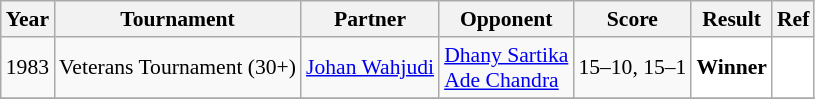<table class="sortable wikitable" style="font-size: 90%;">
<tr>
<th>Year</th>
<th>Tournament</th>
<th>Partner</th>
<th>Opponent</th>
<th>Score</th>
<th>Result</th>
<th>Ref</th>
</tr>
<tr>
<td align="center">1983</td>
<td align="left">Veterans Tournament (30+)</td>
<td align="left"> <a href='#'>Johan Wahjudi</a></td>
<td align="left"> <a href='#'>Dhany Sartika</a><br> <a href='#'>Ade Chandra</a></td>
<td align="left">15–10, 15–1</td>
<td style="text-align:left; background:white"> <strong>Winner</strong></td>
<td style="text-align:center; background:white"></td>
</tr>
<tr>
</tr>
</table>
